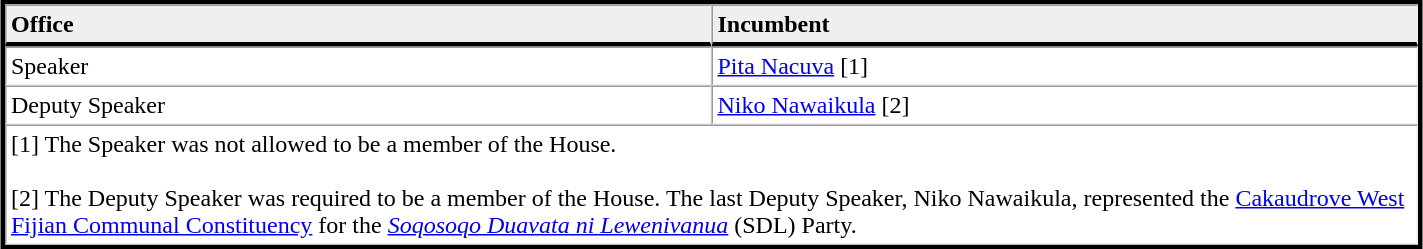<table border="1" cellpadding="3" cellspacing="0" style="width:75%; margin:auto; margin:5px; border:3px solid;">
<tr>
<td td  style="width:50%; border-bottom:3px solid; background:#efefef;"><strong>Office</strong></td>
<td td  style="width:50%; border-bottom:3px solid; background:#efefef;"><strong>Incumbent</strong></td>
</tr>
<tr>
<td>Speaker</td>
<td><a href='#'>Pita Nacuva</a> [1]</td>
</tr>
<tr>
<td>Deputy Speaker</td>
<td><a href='#'>Niko Nawaikula</a> [2]</td>
</tr>
<tr>
<td colspan=2>[1] The Speaker was not allowed to be a member of the House.<br><br>[2] The Deputy Speaker was required to be a member of the House.  The last Deputy Speaker, Niko Nawaikula, represented the <a href='#'>Cakaudrove West Fijian Communal Constituency</a> for the <em><a href='#'>Soqosoqo Duavata ni Lewenivanua</a></em> (SDL) Party.</td>
</tr>
</table>
